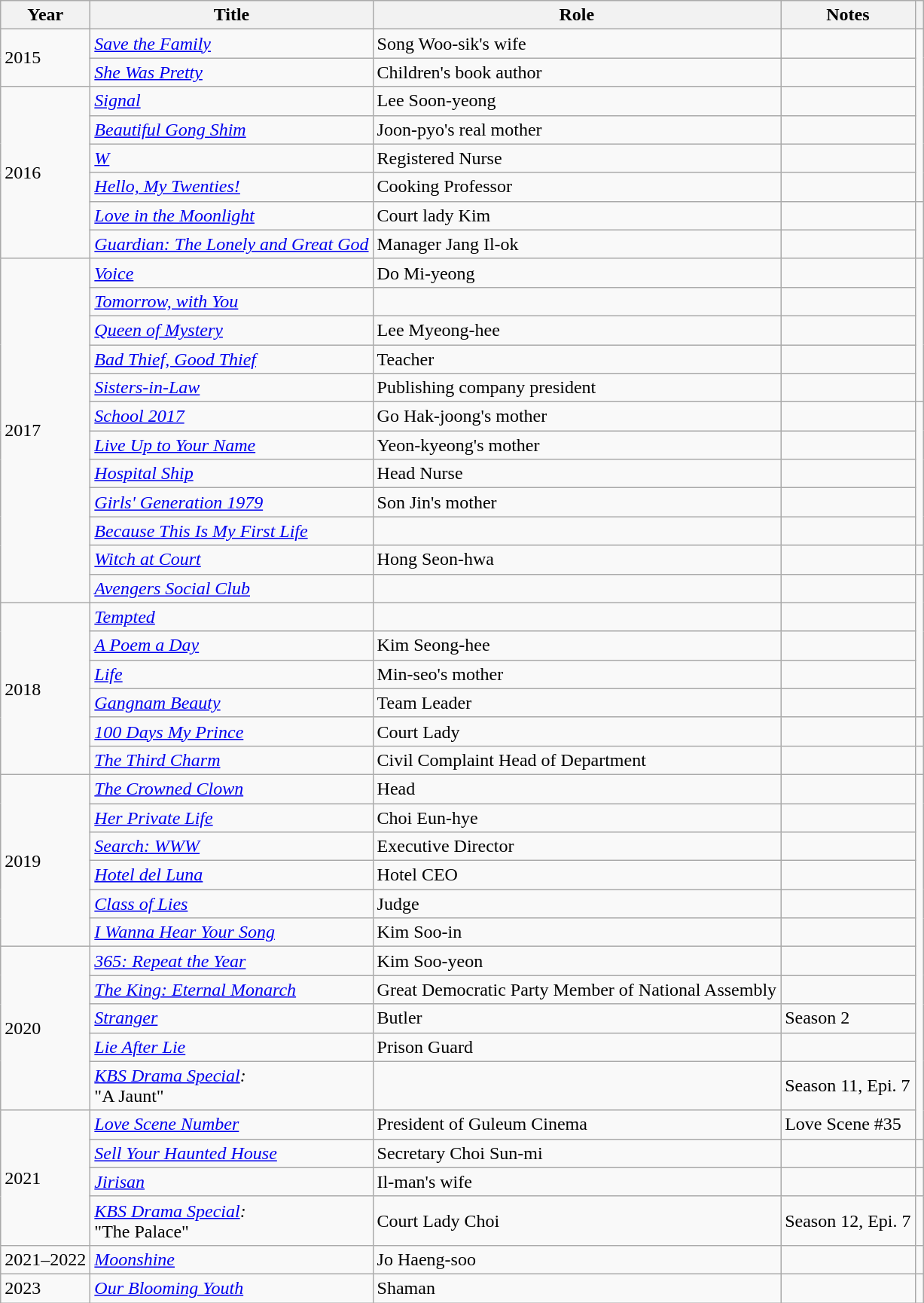<table class="wikitable sortable">
<tr>
<th>Year</th>
<th>Title</th>
<th>Role</th>
<th class="unsortable">Notes</th>
<th class="unsortable"></th>
</tr>
<tr>
<td rowspan="2">2015</td>
<td><em><a href='#'>Save the Family</a></em></td>
<td>Song Woo-sik's wife</td>
<td></td>
<td rowspan=6></td>
</tr>
<tr>
<td><em><a href='#'>She Was Pretty</a></em></td>
<td>Children's book author</td>
<td></td>
</tr>
<tr>
<td rowspan="6">2016</td>
<td><em><a href='#'>Signal</a></em></td>
<td>Lee Soon-yeong</td>
<td></td>
</tr>
<tr>
<td><em><a href='#'>Beautiful Gong Shim</a></em></td>
<td>Joon-pyo's real mother</td>
<td></td>
</tr>
<tr>
<td><em><a href='#'>W</a></em></td>
<td>Registered Nurse</td>
<td></td>
</tr>
<tr>
<td><em><a href='#'>Hello, My Twenties!</a></em></td>
<td>Cooking Professor</td>
<td></td>
</tr>
<tr>
<td><em><a href='#'>Love in the Moonlight</a></em></td>
<td>Court lady Kim</td>
<td></td>
<td rowspan=2></td>
</tr>
<tr>
<td><em><a href='#'>Guardian: The Lonely and Great God</a></em></td>
<td>Manager Jang Il-ok</td>
<td></td>
</tr>
<tr>
<td rowspan="12">2017</td>
<td><em><a href='#'>Voice</a></em></td>
<td>Do Mi-yeong</td>
<td></td>
<td rowspan=5></td>
</tr>
<tr>
<td><em><a href='#'>Tomorrow, with You</a></em></td>
<td></td>
<td></td>
</tr>
<tr>
<td><em><a href='#'>Queen of Mystery</a></em></td>
<td>Lee Myeong-hee</td>
<td></td>
</tr>
<tr>
<td><em><a href='#'>Bad Thief, Good Thief</a></em></td>
<td>Teacher</td>
<td></td>
</tr>
<tr>
<td><em><a href='#'>Sisters-in-Law</a></em></td>
<td>Publishing company president</td>
<td></td>
</tr>
<tr>
<td><em><a href='#'>School 2017</a></em></td>
<td>Go Hak-joong's mother</td>
<td></td>
<td rowspan=5></td>
</tr>
<tr>
<td><em><a href='#'>Live Up to Your Name</a></em></td>
<td>Yeon-kyeong's mother</td>
<td></td>
</tr>
<tr>
<td><em><a href='#'>Hospital Ship</a></em></td>
<td>Head Nurse</td>
<td></td>
</tr>
<tr>
<td><em><a href='#'>Girls' Generation 1979</a></em></td>
<td>Son Jin's mother</td>
<td></td>
</tr>
<tr>
<td><em><a href='#'>Because This Is My First Life</a></em></td>
<td></td>
<td></td>
</tr>
<tr>
<td><em><a href='#'>Witch at Court</a></em></td>
<td>Hong Seon-hwa</td>
<td></td>
<td></td>
</tr>
<tr>
<td><em><a href='#'>Avengers Social Club</a></em></td>
<td></td>
<td></td>
<td rowspan=5></td>
</tr>
<tr>
<td rowspan="6">2018</td>
<td><em><a href='#'>Tempted</a></em></td>
<td></td>
<td></td>
</tr>
<tr>
<td><em><a href='#'>A Poem a Day</a></em></td>
<td>Kim Seong-hee</td>
<td></td>
</tr>
<tr>
<td><em><a href='#'>Life</a></em></td>
<td>Min-seo's mother</td>
<td></td>
</tr>
<tr>
<td><em><a href='#'>Gangnam Beauty</a></em></td>
<td>Team Leader</td>
<td></td>
</tr>
<tr>
<td><em><a href='#'>100 Days My Prince</a></em></td>
<td>Court Lady</td>
<td></td>
<td></td>
</tr>
<tr>
<td><em><a href='#'>The Third Charm</a></em></td>
<td>Civil Complaint Head of Department</td>
<td></td>
<td></td>
</tr>
<tr>
<td rowspan="6">2019</td>
<td><em><a href='#'>The Crowned Clown</a></em></td>
<td>Head</td>
<td></td>
<td rowspan=12></td>
</tr>
<tr>
<td><em><a href='#'>Her Private Life</a></em></td>
<td>Choi Eun-hye</td>
<td></td>
</tr>
<tr>
<td><em><a href='#'>Search: WWW</a></em></td>
<td>Executive Director</td>
<td></td>
</tr>
<tr>
<td><em><a href='#'>Hotel del Luna</a></em></td>
<td>Hotel CEO</td>
<td></td>
</tr>
<tr>
<td><em><a href='#'>Class of Lies</a></em></td>
<td>Judge</td>
<td></td>
</tr>
<tr>
<td><em><a href='#'>I Wanna Hear Your Song</a></em></td>
<td>Kim Soo-in</td>
<td></td>
</tr>
<tr>
<td rowspan="5">2020</td>
<td><em><a href='#'>365: Repeat the Year</a></em></td>
<td>Kim Soo-yeon</td>
<td></td>
</tr>
<tr>
<td><em><a href='#'>The King: Eternal Monarch</a></em></td>
<td>Great Democratic Party Member of National Assembly</td>
<td></td>
</tr>
<tr>
<td><em><a href='#'>Stranger</a></em></td>
<td>Butler</td>
<td>Season 2</td>
</tr>
<tr>
<td><em><a href='#'>Lie After Lie</a></em></td>
<td>Prison Guard</td>
<td></td>
</tr>
<tr>
<td><em><a href='#'>KBS Drama Special</a>:</em><br>"A Jaunt"</td>
<td></td>
<td>Season 11, Epi. 7</td>
</tr>
<tr>
<td rowspan="4">2021</td>
<td><em><a href='#'>Love Scene Number</a></em></td>
<td>President of Guleum Cinema</td>
<td>Love Scene #35</td>
</tr>
<tr>
<td><em><a href='#'>Sell Your Haunted House</a></em></td>
<td>Secretary Choi Sun-mi</td>
<td></td>
<td></td>
</tr>
<tr>
<td><em><a href='#'>Jirisan</a></em></td>
<td>Il-man's wife</td>
<td></td>
<td></td>
</tr>
<tr>
<td><em><a href='#'>KBS Drama Special</a>:</em><br>"The Palace"</td>
<td>Court Lady Choi</td>
<td>Season 12, Epi. 7</td>
<td></td>
</tr>
<tr>
<td>2021–2022</td>
<td><em><a href='#'>Moonshine</a></em></td>
<td>Jo Haeng-soo</td>
<td></td>
<td></td>
</tr>
<tr>
<td>2023</td>
<td><em><a href='#'>Our Blooming Youth</a></em></td>
<td>Shaman</td>
<td></td>
<td></td>
</tr>
</table>
